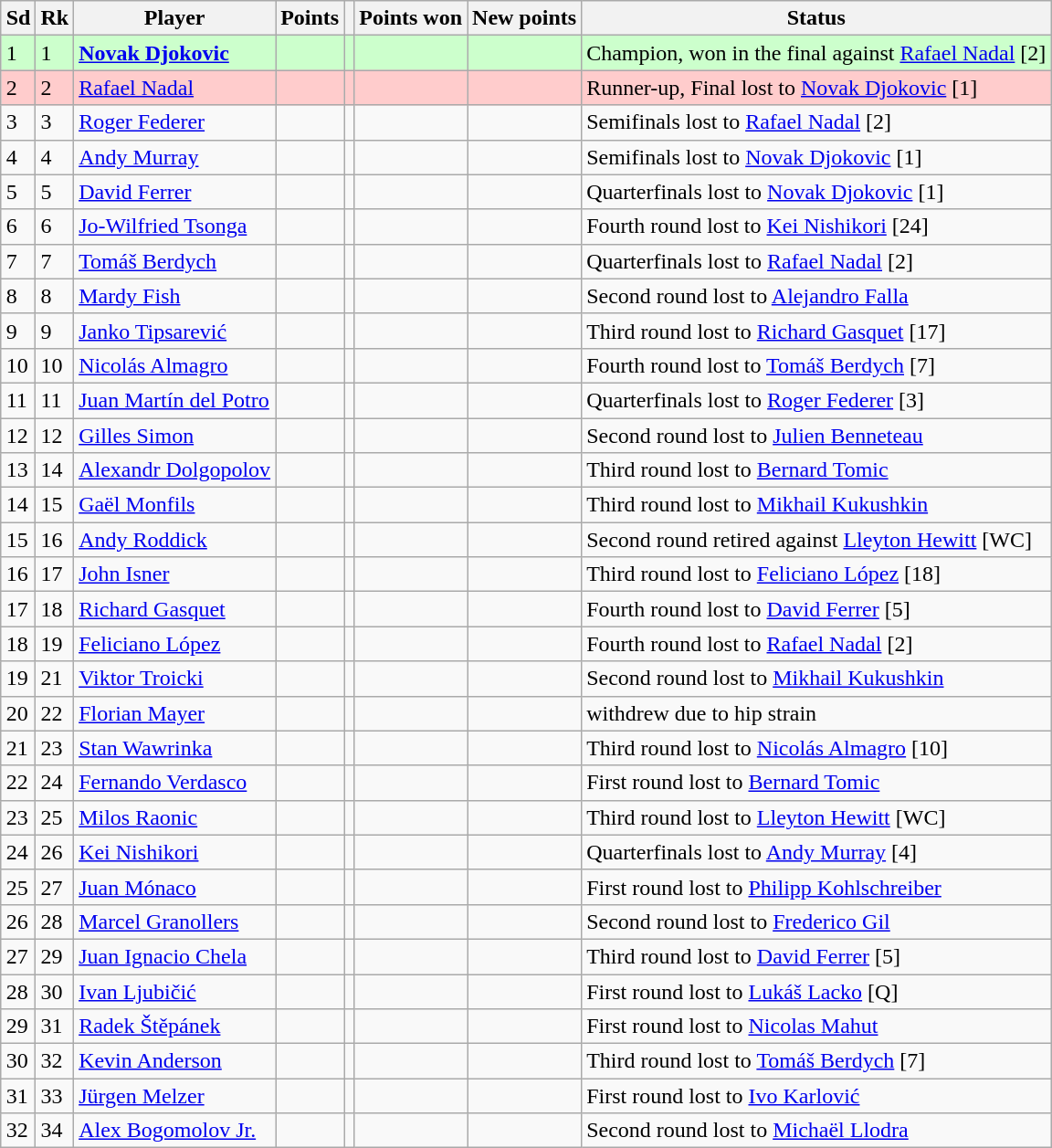<table class="wikitable sortable" style="margin:1em auto;">
<tr>
<th>Sd</th>
<th>Rk</th>
<th>Player</th>
<th>Points</th>
<th></th>
<th>Points won</th>
<th>New points</th>
<th>Status</th>
</tr>
<tr style="background:#cfc;">
<td>1</td>
<td>1</td>
<td><strong> <a href='#'>Novak Djokovic</a></strong></td>
<td></td>
<td></td>
<td></td>
<td></td>
<td>Champion, won in the final against  <a href='#'>Rafael Nadal</a> [2]</td>
</tr>
<tr style="background:#fcc;">
<td>2</td>
<td>2</td>
<td> <a href='#'>Rafael Nadal</a></td>
<td></td>
<td></td>
<td></td>
<td></td>
<td>Runner-up, Final lost to  <a href='#'>Novak Djokovic</a> [1]</td>
</tr>
<tr>
<td>3</td>
<td>3</td>
<td> <a href='#'>Roger Federer</a></td>
<td></td>
<td></td>
<td></td>
<td></td>
<td>Semifinals lost to  <a href='#'>Rafael Nadal</a> [2]</td>
</tr>
<tr>
<td>4</td>
<td>4</td>
<td> <a href='#'>Andy Murray</a></td>
<td></td>
<td></td>
<td></td>
<td></td>
<td>Semifinals lost to  <a href='#'>Novak Djokovic</a> [1]</td>
</tr>
<tr>
<td>5</td>
<td>5</td>
<td> <a href='#'>David Ferrer</a></td>
<td></td>
<td></td>
<td></td>
<td></td>
<td>Quarterfinals lost to  <a href='#'>Novak Djokovic</a> [1]</td>
</tr>
<tr>
<td>6</td>
<td>6</td>
<td> <a href='#'>Jo-Wilfried Tsonga</a></td>
<td></td>
<td></td>
<td></td>
<td></td>
<td>Fourth round lost to  <a href='#'>Kei Nishikori</a> [24]</td>
</tr>
<tr>
<td>7</td>
<td>7</td>
<td> <a href='#'>Tomáš Berdych</a></td>
<td></td>
<td></td>
<td></td>
<td></td>
<td>Quarterfinals lost to  <a href='#'>Rafael Nadal</a> [2]</td>
</tr>
<tr>
<td>8</td>
<td>8</td>
<td> <a href='#'>Mardy Fish</a></td>
<td></td>
<td></td>
<td></td>
<td></td>
<td>Second round lost to  <a href='#'>Alejandro Falla</a></td>
</tr>
<tr>
<td>9</td>
<td>9</td>
<td> <a href='#'>Janko Tipsarević</a></td>
<td></td>
<td></td>
<td></td>
<td></td>
<td>Third round lost to  <a href='#'>Richard Gasquet</a> [17]</td>
</tr>
<tr>
<td>10</td>
<td>10</td>
<td> <a href='#'>Nicolás Almagro</a></td>
<td></td>
<td></td>
<td></td>
<td></td>
<td>Fourth round lost to  <a href='#'>Tomáš Berdych</a> [7]</td>
</tr>
<tr>
<td>11</td>
<td>11</td>
<td> <a href='#'>Juan Martín del Potro</a></td>
<td></td>
<td></td>
<td></td>
<td></td>
<td>Quarterfinals lost to  <a href='#'>Roger Federer</a> [3]</td>
</tr>
<tr>
<td>12</td>
<td>12</td>
<td> <a href='#'>Gilles Simon</a></td>
<td></td>
<td></td>
<td></td>
<td></td>
<td>Second round lost to  <a href='#'>Julien Benneteau</a></td>
</tr>
<tr>
<td>13</td>
<td>14</td>
<td> <a href='#'>Alexandr Dolgopolov</a></td>
<td></td>
<td></td>
<td></td>
<td></td>
<td>Third round lost to  <a href='#'>Bernard Tomic</a></td>
</tr>
<tr>
<td>14</td>
<td>15</td>
<td> <a href='#'>Gaël Monfils</a></td>
<td></td>
<td></td>
<td></td>
<td></td>
<td>Third round lost to  <a href='#'>Mikhail Kukushkin</a></td>
</tr>
<tr>
<td>15</td>
<td>16</td>
<td> <a href='#'>Andy Roddick</a></td>
<td></td>
<td></td>
<td></td>
<td></td>
<td>Second round retired against  <a href='#'>Lleyton Hewitt</a> [WC]</td>
</tr>
<tr>
<td>16</td>
<td>17</td>
<td> <a href='#'>John Isner</a></td>
<td></td>
<td></td>
<td></td>
<td></td>
<td>Third round lost to  <a href='#'>Feliciano López</a> [18]</td>
</tr>
<tr>
<td>17</td>
<td>18</td>
<td> <a href='#'>Richard Gasquet</a></td>
<td></td>
<td></td>
<td></td>
<td></td>
<td>Fourth round lost to  <a href='#'>David Ferrer</a> [5]</td>
</tr>
<tr>
<td>18</td>
<td>19</td>
<td> <a href='#'>Feliciano López</a></td>
<td></td>
<td></td>
<td></td>
<td></td>
<td>Fourth round lost to  <a href='#'>Rafael Nadal</a> [2]</td>
</tr>
<tr>
<td>19</td>
<td>21</td>
<td> <a href='#'>Viktor Troicki</a></td>
<td></td>
<td></td>
<td></td>
<td></td>
<td>Second round lost to  <a href='#'>Mikhail Kukushkin</a></td>
</tr>
<tr>
<td>20</td>
<td>22</td>
<td> <a href='#'>Florian Mayer</a></td>
<td></td>
<td></td>
<td></td>
<td></td>
<td>withdrew due to hip strain</td>
</tr>
<tr>
<td>21</td>
<td>23</td>
<td> <a href='#'>Stan Wawrinka</a></td>
<td></td>
<td></td>
<td></td>
<td></td>
<td>Third round lost to  <a href='#'>Nicolás Almagro</a> [10]</td>
</tr>
<tr>
<td>22</td>
<td>24</td>
<td> <a href='#'>Fernando Verdasco</a></td>
<td></td>
<td></td>
<td></td>
<td></td>
<td>First round lost to  <a href='#'>Bernard Tomic</a></td>
</tr>
<tr>
<td>23</td>
<td>25</td>
<td> <a href='#'>Milos Raonic</a></td>
<td></td>
<td></td>
<td></td>
<td></td>
<td>Third round lost to  <a href='#'>Lleyton Hewitt</a> [WC]</td>
</tr>
<tr>
<td>24</td>
<td>26</td>
<td> <a href='#'>Kei Nishikori</a></td>
<td></td>
<td></td>
<td></td>
<td></td>
<td>Quarterfinals lost to  <a href='#'>Andy Murray</a> [4]</td>
</tr>
<tr>
<td>25</td>
<td>27</td>
<td> <a href='#'>Juan Mónaco</a></td>
<td></td>
<td></td>
<td></td>
<td></td>
<td>First round lost to  <a href='#'>Philipp Kohlschreiber</a></td>
</tr>
<tr>
<td>26</td>
<td>28</td>
<td> <a href='#'>Marcel Granollers</a></td>
<td></td>
<td></td>
<td></td>
<td></td>
<td>Second round lost to  <a href='#'>Frederico Gil</a></td>
</tr>
<tr>
<td>27</td>
<td>29</td>
<td> <a href='#'>Juan Ignacio Chela</a></td>
<td></td>
<td></td>
<td></td>
<td></td>
<td>Third round lost to  <a href='#'>David Ferrer</a> [5]</td>
</tr>
<tr>
<td>28</td>
<td>30</td>
<td> <a href='#'>Ivan Ljubičić</a></td>
<td></td>
<td></td>
<td></td>
<td></td>
<td>First round lost to  <a href='#'>Lukáš Lacko</a> [Q]</td>
</tr>
<tr>
<td>29</td>
<td>31</td>
<td> <a href='#'>Radek Štěpánek</a></td>
<td></td>
<td></td>
<td></td>
<td></td>
<td>First round lost to  <a href='#'>Nicolas Mahut</a></td>
</tr>
<tr>
<td>30</td>
<td>32</td>
<td> <a href='#'>Kevin Anderson</a></td>
<td></td>
<td></td>
<td></td>
<td></td>
<td>Third round lost to  <a href='#'>Tomáš Berdych</a> [7]</td>
</tr>
<tr>
<td>31</td>
<td>33</td>
<td> <a href='#'>Jürgen Melzer</a></td>
<td></td>
<td></td>
<td></td>
<td></td>
<td>First round lost to  <a href='#'>Ivo Karlović</a></td>
</tr>
<tr>
<td>32</td>
<td>34</td>
<td> <a href='#'>Alex Bogomolov Jr.</a></td>
<td></td>
<td></td>
<td></td>
<td></td>
<td>Second round lost to  <a href='#'>Michaël Llodra</a></td>
</tr>
</table>
